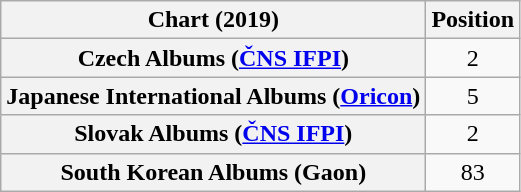<table class="wikitable sortable plainrowheaders" style="text-align:center">
<tr>
<th scope="col">Chart (2019)</th>
<th scope="col">Position</th>
</tr>
<tr>
<th scope="row">Czech Albums (<a href='#'>ČNS IFPI</a>)</th>
<td>2</td>
</tr>
<tr>
<th scope="row">Japanese International Albums (<a href='#'>Oricon</a>)</th>
<td>5</td>
</tr>
<tr>
<th scope="row">Slovak Albums (<a href='#'>ČNS IFPI</a>)</th>
<td>2</td>
</tr>
<tr>
<th scope="row">South Korean Albums (Gaon)</th>
<td>83</td>
</tr>
</table>
